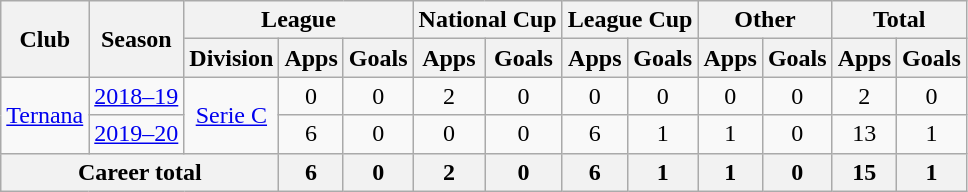<table class="wikitable" style="text-align: center">
<tr>
<th rowspan="2">Club</th>
<th rowspan="2">Season</th>
<th colspan="3">League</th>
<th colspan="2">National Cup</th>
<th colspan="2">League Cup</th>
<th colspan="2">Other</th>
<th colspan="2">Total</th>
</tr>
<tr>
<th>Division</th>
<th>Apps</th>
<th>Goals</th>
<th>Apps</th>
<th>Goals</th>
<th>Apps</th>
<th>Goals</th>
<th>Apps</th>
<th>Goals</th>
<th>Apps</th>
<th>Goals</th>
</tr>
<tr>
<td rowspan="2"><a href='#'>Ternana</a></td>
<td><a href='#'>2018–19</a></td>
<td rowspan="2"><a href='#'>Serie C</a></td>
<td>0</td>
<td>0</td>
<td>2</td>
<td>0</td>
<td>0</td>
<td>0</td>
<td>0</td>
<td>0</td>
<td>2</td>
<td>0</td>
</tr>
<tr>
<td><a href='#'>2019–20</a></td>
<td>6</td>
<td>0</td>
<td>0</td>
<td>0</td>
<td>6</td>
<td>1</td>
<td>1</td>
<td>0</td>
<td>13</td>
<td>1</td>
</tr>
<tr>
<th colspan="3">Career total</th>
<th>6</th>
<th>0</th>
<th>2</th>
<th>0</th>
<th>6</th>
<th>1</th>
<th>1</th>
<th>0</th>
<th>15</th>
<th>1</th>
</tr>
</table>
